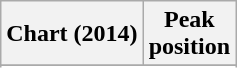<table class="wikitable sortable plainrowheaders" style="text-align:center">
<tr>
<th scope="col">Chart (2014)</th>
<th scope="col">Peak<br>position</th>
</tr>
<tr>
</tr>
<tr>
</tr>
<tr>
</tr>
<tr>
</tr>
<tr>
</tr>
<tr>
</tr>
<tr>
</tr>
<tr>
</tr>
<tr>
</tr>
<tr>
</tr>
<tr>
</tr>
<tr>
</tr>
<tr>
</tr>
<tr>
</tr>
</table>
